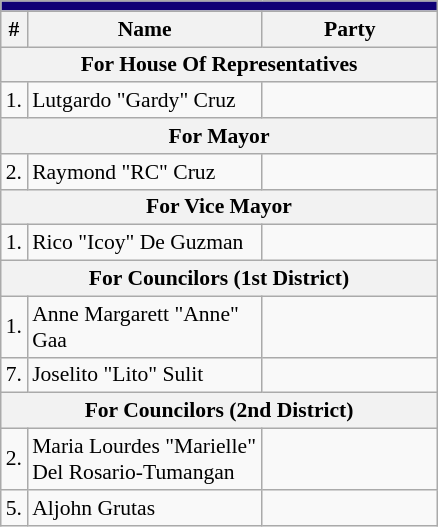<table class=wikitable style="font-size:90%">
<tr>
<td colspan=5 bgcolor=0f0075></td>
</tr>
<tr>
<th>#</th>
<th width=150px>Name</th>
<th colspan=2 width=110px>Party</th>
</tr>
<tr>
<th colspan=5>For House Of Representatives</th>
</tr>
<tr>
<td>1.</td>
<td>Lutgardo "Gardy" Cruz</td>
<td></td>
</tr>
<tr>
<th colspan=5>For Mayor</th>
</tr>
<tr>
<td>2.</td>
<td>Raymond "RC" Cruz</td>
<td></td>
</tr>
<tr>
<th colspan=5>For Vice Mayor</th>
</tr>
<tr>
<td>1.</td>
<td>Rico "Icoy" De Guzman</td>
<td></td>
</tr>
<tr>
<th colspan=5>For Councilors (1st District)</th>
</tr>
<tr>
<td>1.</td>
<td>Anne Margarett "Anne" Gaa</td>
<td></td>
</tr>
<tr>
<td>7.</td>
<td>Joselito "Lito" Sulit</td>
<td></td>
</tr>
<tr>
<th colspan=5>For Councilors (2nd District)</th>
</tr>
<tr>
<td>2.</td>
<td>Maria Lourdes "Marielle" Del Rosario-Tumangan</td>
<td></td>
</tr>
<tr>
<td>5.</td>
<td>Aljohn Grutas</td>
<td></td>
</tr>
</table>
